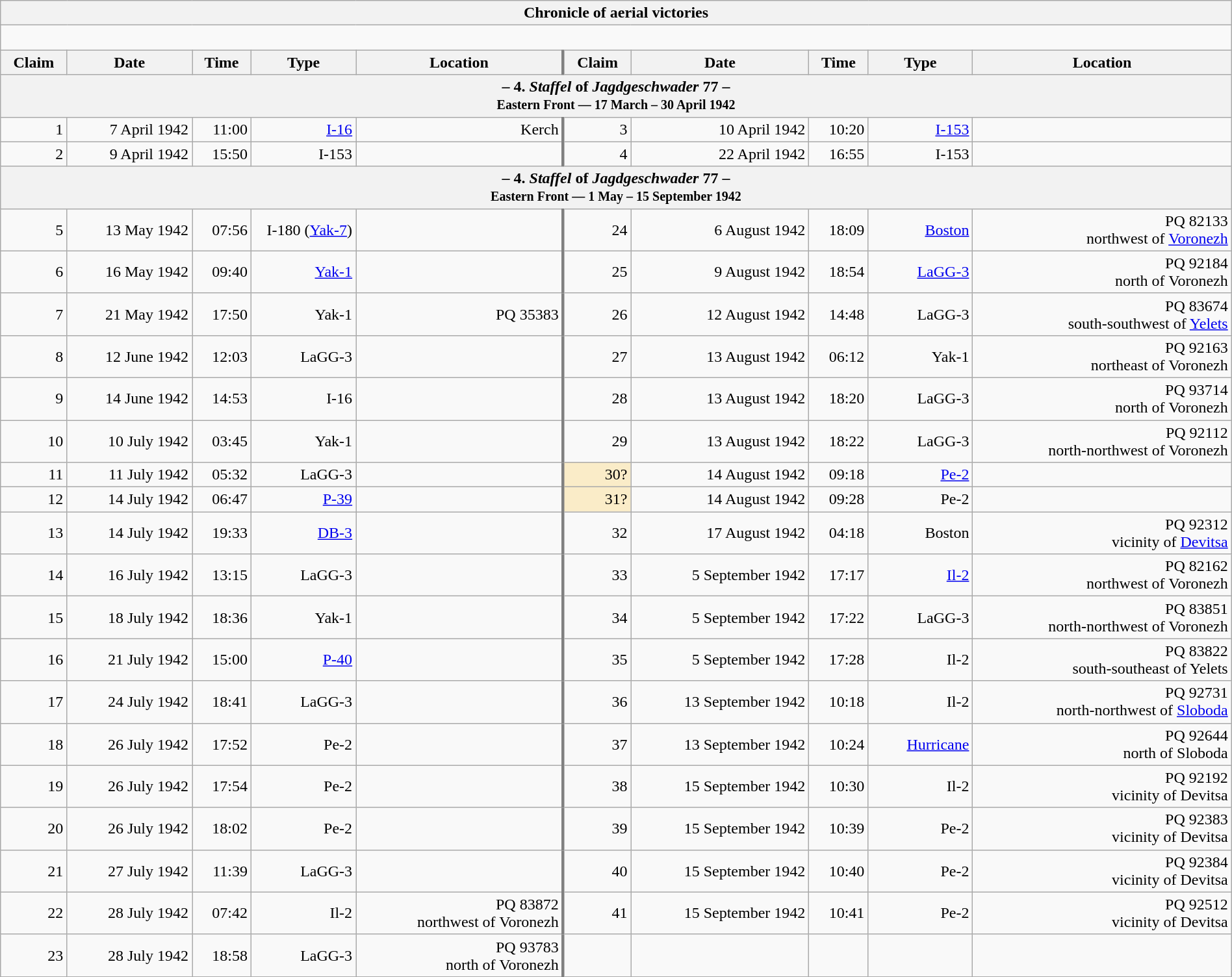<table class="wikitable plainrowheaders collapsible" style="margin-left: auto; margin-right: auto; border: none; text-align:right; width: 100%;">
<tr>
<th colspan="10">Chronicle of aerial victories</th>
</tr>
<tr>
<td colspan="10" style="text-align: left;"><br></td>
</tr>
<tr>
<th scope="col">Claim</th>
<th scope="col">Date</th>
<th scope="col">Time</th>
<th scope="col" width="100px">Type</th>
<th scope="col">Location</th>
<th scope="col" style="border-left: 3px solid grey;">Claim</th>
<th scope="col">Date</th>
<th scope="col">Time</th>
<th scope="col" width="100px">Type</th>
<th scope="col">Location</th>
</tr>
<tr>
<th colspan="10">– 4. <em>Staffel</em> of <em>Jagdgeschwader</em> 77 –<br><small>Eastern Front — 17 March – 30 April 1942</small></th>
</tr>
<tr>
<td>1</td>
<td>7 April 1942</td>
<td>11:00</td>
<td><a href='#'>I-16</a></td>
<td>Kerch</td>
<td style="border-left: 3px solid grey;">3</td>
<td>10 April 1942</td>
<td>10:20</td>
<td><a href='#'>I-153</a></td>
<td></td>
</tr>
<tr>
<td>2</td>
<td>9 April 1942</td>
<td>15:50</td>
<td>I-153</td>
<td></td>
<td style="border-left: 3px solid grey;">4</td>
<td>22 April 1942</td>
<td>16:55</td>
<td>I-153</td>
<td></td>
</tr>
<tr>
<th colspan="10">– 4. <em>Staffel</em> of <em>Jagdgeschwader</em> 77 –<br><small>Eastern Front — 1 May – 15 September 1942</small></th>
</tr>
<tr>
<td>5</td>
<td>13 May 1942</td>
<td>07:56</td>
<td>I-180 (<a href='#'>Yak-7</a>)</td>
<td></td>
<td style="border-left: 3px solid grey;">24</td>
<td>6 August 1942</td>
<td>18:09</td>
<td><a href='#'>Boston</a></td>
<td>PQ 82133<br> northwest of <a href='#'>Voronezh</a></td>
</tr>
<tr>
<td>6</td>
<td>16 May 1942</td>
<td>09:40</td>
<td><a href='#'>Yak-1</a></td>
<td></td>
<td style="border-left: 3px solid grey;">25</td>
<td>9 August 1942</td>
<td>18:54</td>
<td><a href='#'>LaGG-3</a></td>
<td>PQ 92184<br> north of Voronezh</td>
</tr>
<tr>
<td>7</td>
<td>21 May 1942</td>
<td>17:50</td>
<td>Yak-1</td>
<td>PQ 35383</td>
<td style="border-left: 3px solid grey;">26</td>
<td>12 August 1942</td>
<td>14:48</td>
<td>LaGG-3</td>
<td>PQ 83674<br> south-southwest of <a href='#'>Yelets</a></td>
</tr>
<tr>
<td>8</td>
<td>12 June 1942</td>
<td>12:03</td>
<td>LaGG-3</td>
<td></td>
<td style="border-left: 3px solid grey;">27</td>
<td>13 August 1942</td>
<td>06:12</td>
<td>Yak-1</td>
<td>PQ 92163<br> northeast of Voronezh</td>
</tr>
<tr>
<td>9</td>
<td>14 June 1942</td>
<td>14:53</td>
<td>I-16</td>
<td></td>
<td style="border-left: 3px solid grey;">28</td>
<td>13 August 1942</td>
<td>18:20</td>
<td>LaGG-3</td>
<td>PQ 93714<br> north of Voronezh</td>
</tr>
<tr>
<td>10</td>
<td>10 July 1942</td>
<td>03:45</td>
<td>Yak-1</td>
<td></td>
<td style="border-left: 3px solid grey;">29</td>
<td>13 August 1942</td>
<td>18:22</td>
<td>LaGG-3</td>
<td>PQ 92112<br> north-northwest of Voronezh</td>
</tr>
<tr>
<td>11</td>
<td>11 July 1942</td>
<td>05:32</td>
<td>LaGG-3</td>
<td></td>
<td style="border-left: 3px solid grey; background:#faecc8">30?</td>
<td>14 August 1942</td>
<td>09:18</td>
<td><a href='#'>Pe-2</a></td>
<td></td>
</tr>
<tr>
<td>12</td>
<td>14 July 1942</td>
<td>06:47</td>
<td><a href='#'>P-39</a></td>
<td></td>
<td style="border-left: 3px solid grey; background:#faecc8">31?</td>
<td>14 August 1942</td>
<td>09:28</td>
<td>Pe-2</td>
<td></td>
</tr>
<tr>
<td>13</td>
<td>14 July 1942</td>
<td>19:33</td>
<td><a href='#'>DB-3</a></td>
<td></td>
<td style="border-left: 3px solid grey;">32</td>
<td>17 August 1942</td>
<td>04:18</td>
<td>Boston</td>
<td>PQ 92312<br>vicinity of <a href='#'>Devitsa</a></td>
</tr>
<tr>
<td>14</td>
<td>16 July 1942</td>
<td>13:15</td>
<td>LaGG-3</td>
<td></td>
<td style="border-left: 3px solid grey;">33</td>
<td>5 September 1942</td>
<td>17:17</td>
<td><a href='#'>Il-2</a></td>
<td>PQ 82162<br> northwest of Voronezh</td>
</tr>
<tr>
<td>15</td>
<td>18 July 1942</td>
<td>18:36</td>
<td>Yak-1</td>
<td></td>
<td style="border-left: 3px solid grey;">34</td>
<td>5 September 1942</td>
<td>17:22</td>
<td>LaGG-3</td>
<td>PQ 83851<br> north-northwest of Voronezh</td>
</tr>
<tr>
<td>16</td>
<td>21 July 1942</td>
<td>15:00</td>
<td><a href='#'>P-40</a></td>
<td></td>
<td style="border-left: 3px solid grey;">35</td>
<td>5 September 1942</td>
<td>17:28</td>
<td>Il-2</td>
<td>PQ 83822<br> south-southeast of Yelets</td>
</tr>
<tr>
<td>17</td>
<td>24 July 1942</td>
<td>18:41</td>
<td>LaGG-3</td>
<td></td>
<td style="border-left: 3px solid grey;">36</td>
<td>13 September 1942</td>
<td>10:18</td>
<td>Il-2</td>
<td>PQ 92731<br> north-northwest of <a href='#'>Sloboda</a></td>
</tr>
<tr>
<td>18</td>
<td>26 July 1942</td>
<td>17:52</td>
<td>Pe-2</td>
<td></td>
<td style="border-left: 3px solid grey;">37</td>
<td>13 September 1942</td>
<td>10:24</td>
<td><a href='#'>Hurricane</a></td>
<td>PQ 92644<br> north of Sloboda</td>
</tr>
<tr>
<td>19</td>
<td>26 July 1942</td>
<td>17:54</td>
<td>Pe-2</td>
<td></td>
<td style="border-left: 3px solid grey;">38</td>
<td>15 September 1942</td>
<td>10:30</td>
<td>Il-2</td>
<td>PQ 92192<br>vicinity of Devitsa</td>
</tr>
<tr>
<td>20</td>
<td>26 July 1942</td>
<td>18:02</td>
<td>Pe-2</td>
<td></td>
<td style="border-left: 3px solid grey;">39</td>
<td>15 September 1942</td>
<td>10:39</td>
<td>Pe-2</td>
<td>PQ 92383<br>vicinity of Devitsa</td>
</tr>
<tr>
<td>21</td>
<td>27 July 1942</td>
<td>11:39</td>
<td>LaGG-3</td>
<td></td>
<td style="border-left: 3px solid grey;">40</td>
<td>15 September 1942</td>
<td>10:40</td>
<td>Pe-2</td>
<td>PQ 92384<br>vicinity of Devitsa</td>
</tr>
<tr>
<td>22</td>
<td>28 July 1942</td>
<td>07:42</td>
<td>Il-2</td>
<td>PQ 83872<br> northwest of Voronezh</td>
<td style="border-left: 3px solid grey;">41</td>
<td>15 September 1942</td>
<td>10:41</td>
<td>Pe-2</td>
<td>PQ 92512<br>vicinity of Devitsa</td>
</tr>
<tr>
<td>23</td>
<td>28 July 1942</td>
<td>18:58</td>
<td>LaGG-3</td>
<td>PQ 93783<br> north of Voronezh</td>
<td style="border-left: 3px solid grey;"></td>
<td></td>
<td></td>
<td></td>
<td></td>
</tr>
</table>
